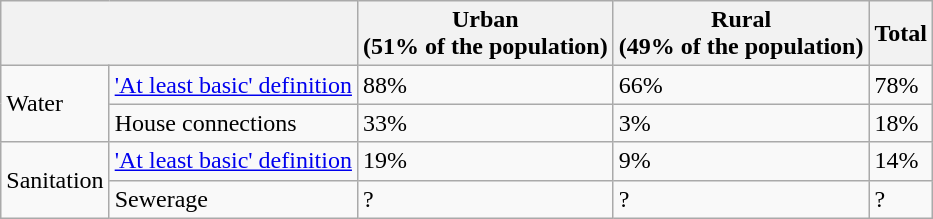<table class="wikitable">
<tr>
<th colspan=2></th>
<th>Urban<br>(51% of the population)</th>
<th>Rural<br>(49% of the population)</th>
<th>Total</th>
</tr>
<tr>
<td rowspan=2>Water</td>
<td><a href='#'>'At least basic' definition</a></td>
<td>88%</td>
<td>66%</td>
<td>78%</td>
</tr>
<tr>
<td>House connections</td>
<td>33%</td>
<td>3%</td>
<td>18%</td>
</tr>
<tr>
<td rowspan=2>Sanitation</td>
<td><a href='#'>'At least basic' definition</a></td>
<td>19%</td>
<td>9%</td>
<td>14%</td>
</tr>
<tr>
<td>Sewerage</td>
<td>?</td>
<td>?</td>
<td>?</td>
</tr>
</table>
